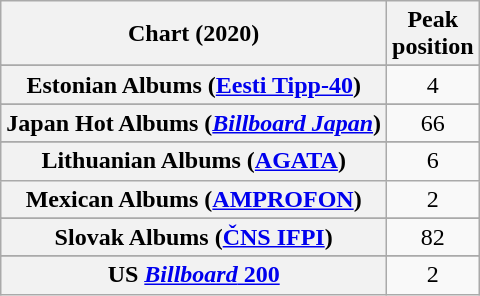<table class="wikitable sortable plainrowheaders" style="text-align:center">
<tr>
<th scope="col">Chart (2020)</th>
<th scope="col">Peak<br>position</th>
</tr>
<tr>
</tr>
<tr>
</tr>
<tr>
</tr>
<tr>
</tr>
<tr>
</tr>
<tr>
</tr>
<tr>
</tr>
<tr>
</tr>
<tr>
<th scope="row">Estonian Albums (<a href='#'>Eesti Tipp-40</a>)</th>
<td>4</td>
</tr>
<tr>
</tr>
<tr>
</tr>
<tr>
</tr>
<tr>
</tr>
<tr>
</tr>
<tr>
</tr>
<tr>
<th scope="row">Japan Hot Albums (<em><a href='#'>Billboard Japan</a></em>)</th>
<td>66</td>
</tr>
<tr>
</tr>
<tr>
<th scope="row">Lithuanian Albums (<a href='#'>AGATA</a>)</th>
<td>6</td>
</tr>
<tr>
<th scope="row">Mexican Albums (<a href='#'>AMPROFON</a>)</th>
<td>2</td>
</tr>
<tr>
</tr>
<tr>
</tr>
<tr>
</tr>
<tr>
</tr>
<tr>
</tr>
<tr>
<th scope="row">Slovak Albums (<a href='#'>ČNS IFPI</a>)</th>
<td>82</td>
</tr>
<tr>
</tr>
<tr>
</tr>
<tr>
</tr>
<tr>
<th scope="row">US <a href='#'><em>Billboard</em> 200</a></th>
<td>2</td>
</tr>
</table>
